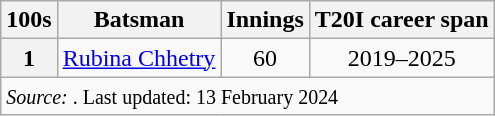<table class="wikitable" style="text-align: center;">
<tr>
<th>100s</th>
<th>Batsman</th>
<th>Innings</th>
<th>T20I career span</th>
</tr>
<tr>
<th>1</th>
<td><a href='#'>Rubina Chhetry</a></td>
<td>60</td>
<td>2019–2025</td>
</tr>
<tr>
<td colspan="4"; style="text-align:left;"><small><em>Source: </em>. Last updated: 13 February 2024</small></td>
</tr>
</table>
